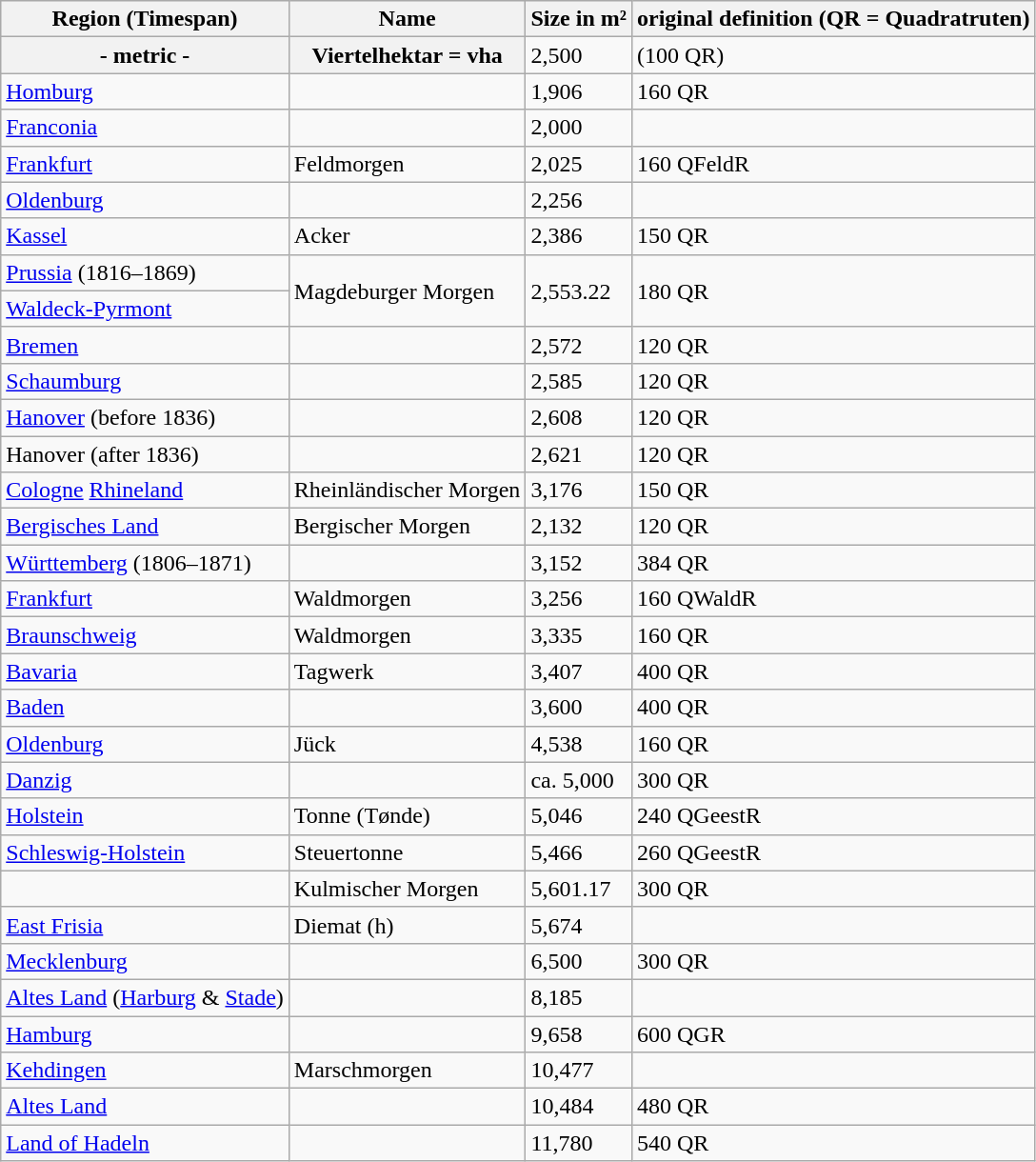<table class="wikitable">
<tr bgcolor=#efefef>
<th>Region (Timespan)</th>
<th>Name</th>
<th>Size in m²</th>
<th>original definition (QR = Quadratruten)</th>
</tr>
<tr>
<th>- metric -</th>
<th>Viertelhektar = vha</th>
<td>2,500</td>
<td>(100 QR)</td>
</tr>
<tr>
<td><a href='#'>Homburg</a></td>
<td></td>
<td>1,906</td>
<td>160 QR</td>
</tr>
<tr>
<td><a href='#'>Franconia</a></td>
<td></td>
<td>2,000</td>
<td></td>
</tr>
<tr>
<td><a href='#'>Frankfurt</a></td>
<td>Feldmorgen</td>
<td>2,025</td>
<td>160 QFeldR</td>
</tr>
<tr>
<td><a href='#'>Oldenburg</a></td>
<td></td>
<td>2,256</td>
<td></td>
</tr>
<tr>
<td><a href='#'>Kassel</a></td>
<td>Acker</td>
<td>2,386</td>
<td>150 QR</td>
</tr>
<tr>
<td><a href='#'>Prussia</a> (1816–1869)</td>
<td rowspan="2">Magdeburger Morgen</td>
<td rowspan="2">2,553.22</td>
<td rowspan="2">180 QR</td>
</tr>
<tr>
<td><a href='#'>Waldeck-Pyrmont</a></td>
</tr>
<tr>
<td><a href='#'>Bremen</a></td>
<td></td>
<td>2,572</td>
<td>120 QR</td>
</tr>
<tr>
<td><a href='#'>Schaumburg</a></td>
<td></td>
<td>2,585</td>
<td>120 QR</td>
</tr>
<tr>
<td><a href='#'>Hanover</a> (before 1836)</td>
<td></td>
<td>2,608</td>
<td>120 QR</td>
</tr>
<tr>
<td>Hanover (after 1836)</td>
<td></td>
<td>2,621</td>
<td>120 QR</td>
</tr>
<tr>
<td><a href='#'>Cologne</a> <a href='#'>Rhineland</a></td>
<td>Rheinländischer Morgen</td>
<td>3,176</td>
<td>150 QR</td>
</tr>
<tr>
<td><a href='#'>Bergisches Land</a></td>
<td>Bergischer Morgen</td>
<td>2,132</td>
<td>120 QR</td>
</tr>
<tr>
<td><a href='#'>Württemberg</a> (1806–1871)</td>
<td></td>
<td>3,152</td>
<td>384 QR</td>
</tr>
<tr>
<td><a href='#'>Frankfurt</a></td>
<td>Waldmorgen</td>
<td>3,256</td>
<td>160 QWaldR</td>
</tr>
<tr>
<td><a href='#'>Braunschweig</a></td>
<td>Waldmorgen</td>
<td>3,335</td>
<td>160 QR</td>
</tr>
<tr>
<td><a href='#'>Bavaria</a></td>
<td>Tagwerk</td>
<td>3,407</td>
<td>400 QR</td>
</tr>
<tr>
<td><a href='#'>Baden</a></td>
<td></td>
<td>3,600</td>
<td>400 QR</td>
</tr>
<tr>
<td><a href='#'>Oldenburg</a></td>
<td>Jück</td>
<td>4,538</td>
<td>160 QR</td>
</tr>
<tr>
<td><a href='#'>Danzig</a></td>
<td></td>
<td>ca. 5,000</td>
<td>300 QR</td>
</tr>
<tr>
<td><a href='#'>Holstein</a></td>
<td>Tonne (Tønde)</td>
<td>5,046</td>
<td>240 QGeestR</td>
</tr>
<tr>
<td><a href='#'>Schleswig-Holstein</a></td>
<td>Steuertonne</td>
<td>5,466</td>
<td>260 QGeestR</td>
</tr>
<tr>
<td></td>
<td>Kulmischer Morgen</td>
<td>5,601.17</td>
<td>300 QR</td>
</tr>
<tr>
<td><a href='#'>East Frisia</a></td>
<td>Diemat (h)</td>
<td>5,674</td>
<td></td>
</tr>
<tr>
<td><a href='#'>Mecklenburg</a></td>
<td></td>
<td>6,500</td>
<td>300 QR</td>
</tr>
<tr>
<td><a href='#'>Altes Land</a> (<a href='#'>Harburg</a> & <a href='#'>Stade</a>)</td>
<td></td>
<td>8,185</td>
<td></td>
</tr>
<tr>
<td><a href='#'>Hamburg</a></td>
<td></td>
<td>9,658</td>
<td>600 QGR</td>
</tr>
<tr>
<td><a href='#'>Kehdingen</a></td>
<td>Marschmorgen</td>
<td>10,477</td>
<td></td>
</tr>
<tr>
<td><a href='#'>Altes Land</a></td>
<td></td>
<td>10,484</td>
<td>480 QR</td>
</tr>
<tr>
<td><a href='#'>Land of Hadeln</a></td>
<td></td>
<td>11,780</td>
<td>540 QR</td>
</tr>
</table>
